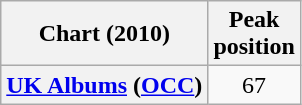<table class="wikitable plainrowheaders" style="text-align:center">
<tr>
<th scope="col">Chart (2010)</th>
<th scope="col">Peak<br>position</th>
</tr>
<tr>
<th scope="row"><a href='#'>UK Albums</a> (<a href='#'>OCC</a>)</th>
<td>67</td>
</tr>
</table>
